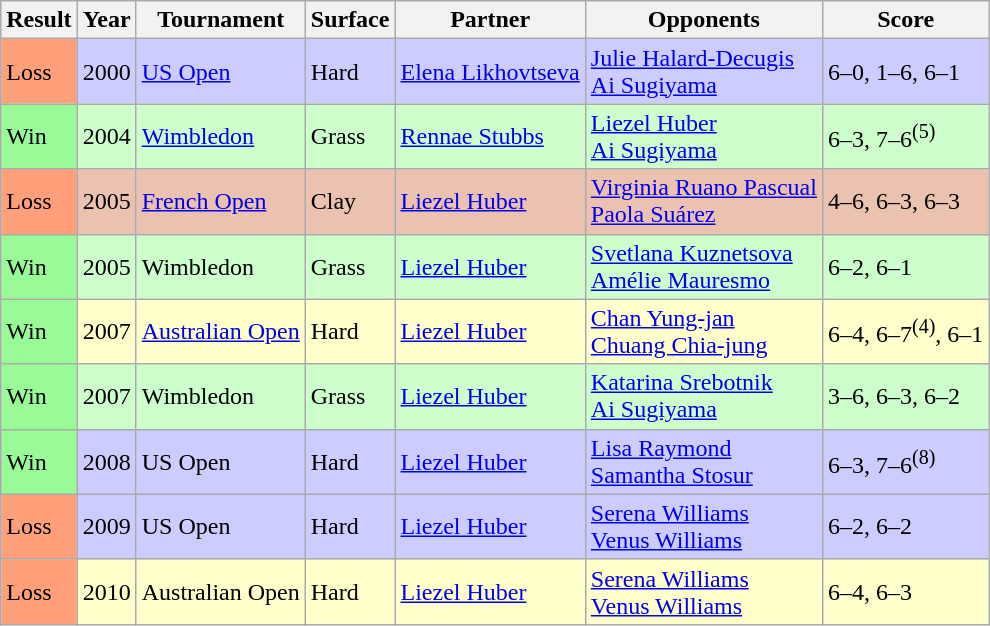<table class="sortable wikitable">
<tr>
<th>Result</th>
<th><strong>Year</strong></th>
<th>Tournament</th>
<th><strong>Surface</strong></th>
<th><strong>Partner</strong></th>
<th>Opponents</th>
<th class=unsortable>Score</th>
</tr>
<tr bgcolor="#CCCCFF">
<td bgcolor="FFA07A">Loss</td>
<td>2000</td>
<td><a href='#'>US Open</a></td>
<td>Hard</td>
<td> <a href='#'>Elena Likhovtseva</a></td>
<td> <a href='#'>Julie Halard-Decugis</a> <br>  <a href='#'>Ai Sugiyama</a></td>
<td>6–0, 1–6, 6–1</td>
</tr>
<tr bgcolor="#CCFFCC">
<td bgcolor="98FB98">Win</td>
<td>2004</td>
<td><a href='#'>Wimbledon</a></td>
<td>Grass</td>
<td> <a href='#'>Rennae Stubbs</a></td>
<td> <a href='#'>Liezel Huber</a><br> <a href='#'>Ai Sugiyama</a></td>
<td>6–3, 7–6<sup>(5)</sup></td>
</tr>
<tr bgcolor="EBC2AF">
<td bgcolor="FFA07A">Loss</td>
<td>2005</td>
<td><a href='#'>French Open</a></td>
<td>Clay</td>
<td> <a href='#'>Liezel Huber</a></td>
<td> <a href='#'>Virginia Ruano Pascual</a> <br>  <a href='#'>Paola Suárez</a></td>
<td>4–6, 6–3, 6–3</td>
</tr>
<tr bgcolor="#CCFFCC">
<td bgcolor="98FB98">Win</td>
<td>2005</td>
<td>Wimbledon</td>
<td>Grass</td>
<td> <a href='#'>Liezel Huber</a></td>
<td> <a href='#'>Svetlana Kuznetsova</a> <br>  <a href='#'>Amélie Mauresmo</a></td>
<td>6–2, 6–1</td>
</tr>
<tr bgcolor="#FFFFCC">
<td bgcolor="98FB98">Win</td>
<td>2007</td>
<td><a href='#'>Australian Open</a></td>
<td>Hard</td>
<td> <a href='#'>Liezel Huber</a></td>
<td> <a href='#'>Chan Yung-jan</a> <br>  <a href='#'>Chuang Chia-jung</a></td>
<td>6–4, 6–7<sup>(4)</sup>, 6–1</td>
</tr>
<tr bgcolor="#CCFFCC">
<td bgcolor="98FB98">Win</td>
<td>2007</td>
<td>Wimbledon</td>
<td>Grass</td>
<td> <a href='#'>Liezel Huber</a></td>
<td> <a href='#'>Katarina Srebotnik</a> <br>  <a href='#'>Ai Sugiyama</a></td>
<td>3–6, 6–3, 6–2</td>
</tr>
<tr bgcolor="#CCCCFF">
<td bgcolor="98FB98">Win</td>
<td>2008</td>
<td>US Open</td>
<td>Hard</td>
<td> <a href='#'>Liezel Huber</a></td>
<td> <a href='#'>Lisa Raymond</a> <br> <a href='#'>Samantha Stosur</a></td>
<td>6–3, 7–6<sup>(8)</sup></td>
</tr>
<tr bgcolor="#CCCCFF">
<td bgcolor="FFA07A">Loss</td>
<td>2009</td>
<td>US Open</td>
<td>Hard</td>
<td> <a href='#'>Liezel Huber</a></td>
<td> <a href='#'>Serena Williams</a> <br>  <a href='#'>Venus Williams</a></td>
<td>6–2, 6–2</td>
</tr>
<tr bgcolor="#FFFFCC">
<td bgcolor="FFA07A">Loss</td>
<td>2010</td>
<td>Australian Open</td>
<td>Hard</td>
<td> <a href='#'>Liezel Huber</a></td>
<td> <a href='#'>Serena Williams</a> <br>  <a href='#'>Venus Williams</a></td>
<td>6–4, 6–3</td>
</tr>
</table>
